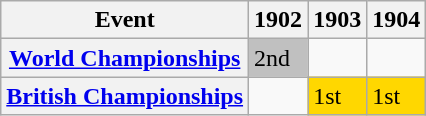<table class="wikitable plainrowheaders">
<tr>
<th scope="col">Event</th>
<th scope="col">1902</th>
<th scope="col">1903</th>
<th scope="col">1904</th>
</tr>
<tr>
<th scope="row"><a href='#'>World Championships</a></th>
<td align="centr" bgcolor="silver">2nd</td>
<td></td>
<td></td>
</tr>
<tr>
<th scope="row"><a href='#'>British Championships</a></th>
<td></td>
<td align="centr" bgcolor="gold">1st</td>
<td align="centr" bgcolor="gold">1st</td>
</tr>
</table>
